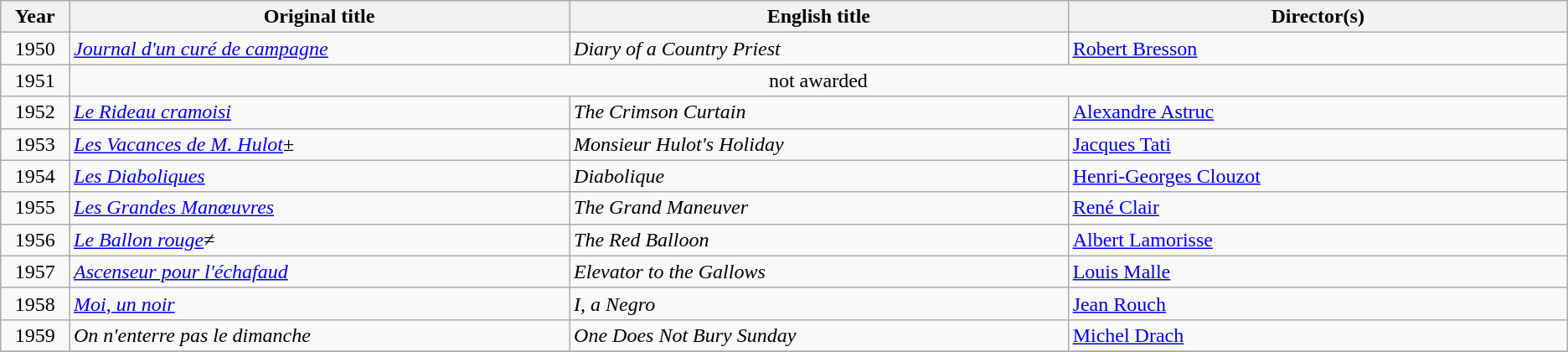<table class="wikitable plainrowheaders">
<tr>
<th scope="col" width="50">Year</th>
<th scope="col" width="450">Original title</th>
<th scope="col" width="450">English title</th>
<th scope="col" width="450">Director(s)</th>
</tr>
<tr>
<td align="center">1950</td>
<td><em><a href='#'>Journal d'un curé de campagne</a></em></td>
<td><em>Diary of a Country Priest</em></td>
<td><a href='#'>Robert Bresson</a></td>
</tr>
<tr>
<td align="center">1951</td>
<td colspan="3" align="center">not awarded</td>
</tr>
<tr>
<td align="center">1952</td>
<td><em><a href='#'>Le Rideau cramoisi</a></em></td>
<td><em>The Crimson Curtain</em></td>
<td><a href='#'>Alexandre Astruc</a></td>
</tr>
<tr>
<td align="center">1953</td>
<td><em><a href='#'>Les Vacances de M. Hulot</a></em>±</td>
<td><em>Monsieur Hulot's Holiday</em></td>
<td><a href='#'>Jacques Tati</a></td>
</tr>
<tr>
<td align="center">1954</td>
<td><em><a href='#'>Les Diaboliques</a></em></td>
<td><em>Diabolique</em></td>
<td><a href='#'>Henri-Georges Clouzot</a></td>
</tr>
<tr>
<td align="center">1955</td>
<td><em><a href='#'>Les Grandes Manœuvres</a></em></td>
<td><em>The Grand Maneuver</em></td>
<td><a href='#'>René Clair</a></td>
</tr>
<tr>
<td align="center">1956</td>
<td><em><a href='#'>Le Ballon rouge</a></em>≠</td>
<td><em>The Red Balloon</em></td>
<td><a href='#'>Albert Lamorisse</a></td>
</tr>
<tr>
<td align="center">1957</td>
<td><em><a href='#'>Ascenseur pour l'échafaud</a></em></td>
<td><em>Elevator to the Gallows</em></td>
<td><a href='#'>Louis Malle</a></td>
</tr>
<tr>
<td align="center">1958</td>
<td><em><a href='#'>Moi, un noir</a></em></td>
<td><em>I, a Negro</em></td>
<td><a href='#'>Jean Rouch</a></td>
</tr>
<tr>
<td align="center">1959</td>
<td><em>On n'enterre pas le dimanche</em></td>
<td><em>One Does Not Bury Sunday</em></td>
<td><a href='#'>Michel Drach</a></td>
</tr>
<tr>
</tr>
</table>
